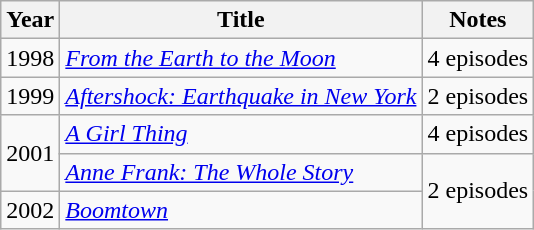<table class="wikitable">
<tr>
<th>Year</th>
<th>Title</th>
<th>Notes</th>
</tr>
<tr>
<td>1998</td>
<td><em><a href='#'>From the Earth to the Moon</a></em></td>
<td>4 episodes</td>
</tr>
<tr>
<td>1999</td>
<td><em><a href='#'>Aftershock: Earthquake in New York</a></em></td>
<td>2 episodes</td>
</tr>
<tr>
<td rowspan=2>2001</td>
<td><em><a href='#'>A Girl Thing</a></em></td>
<td>4 episodes</td>
</tr>
<tr>
<td><em><a href='#'>Anne Frank: The Whole Story</a></em></td>
<td rowspan=2>2 episodes</td>
</tr>
<tr>
<td>2002</td>
<td><em><a href='#'>Boomtown</a></em></td>
</tr>
</table>
